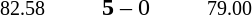<table style="text-align:center">
<tr>
<th width=223></th>
<th width=100></th>
<th width=223></th>
</tr>
<tr>
<td align=right><small><span>82.58</span></small> <strong></strong></td>
<td><strong>5</strong> – 0</td>
<td align=left> <small><span>79.00</span></small></td>
</tr>
</table>
